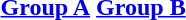<table>
<tr style="text-align:center">
<th><a href='#'>Group A</a></th>
<th><a href='#'>Group B</a></th>
</tr>
<tr style="vertical-align:top">
<td></td>
<td></td>
</tr>
</table>
